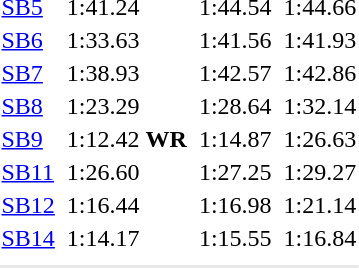<table>
<tr>
<td><a href='#'>SB5</a></td>
<td></td>
<td>1:41.24</td>
<td></td>
<td>1:44.54</td>
<td></td>
<td>1:44.66</td>
</tr>
<tr>
<td><a href='#'>SB6</a></td>
<td></td>
<td>1:33.63</td>
<td></td>
<td>1:41.56</td>
<td></td>
<td>1:41.93</td>
</tr>
<tr>
<td><a href='#'>SB7</a></td>
<td></td>
<td>1:38.93</td>
<td></td>
<td>1:42.57</td>
<td></td>
<td>1:42.86</td>
</tr>
<tr>
<td><a href='#'>SB8</a></td>
<td></td>
<td>1:23.29</td>
<td></td>
<td>1:28.64</td>
<td></td>
<td>1:32.14</td>
</tr>
<tr>
<td><a href='#'>SB9</a></td>
<td></td>
<td>1:12.42 <strong>WR</strong></td>
<td></td>
<td>1:14.87</td>
<td></td>
<td>1:26.63</td>
</tr>
<tr>
<td><a href='#'>SB11</a></td>
<td></td>
<td>1:26.60</td>
<td></td>
<td>1:27.25</td>
<td></td>
<td>1:29.27</td>
</tr>
<tr>
<td><a href='#'>SB12</a></td>
<td></td>
<td>1:16.44</td>
<td></td>
<td>1:16.98</td>
<td></td>
<td>1:21.14</td>
</tr>
<tr>
<td><a href='#'>SB14</a></td>
<td></td>
<td>1:14.17</td>
<td></td>
<td>1:15.55</td>
<td></td>
<td>1:16.84</td>
</tr>
<tr>
<td colspan=7></td>
</tr>
<tr>
</tr>
<tr bgcolor= e8e8e8>
<td colspan=7></td>
</tr>
</table>
